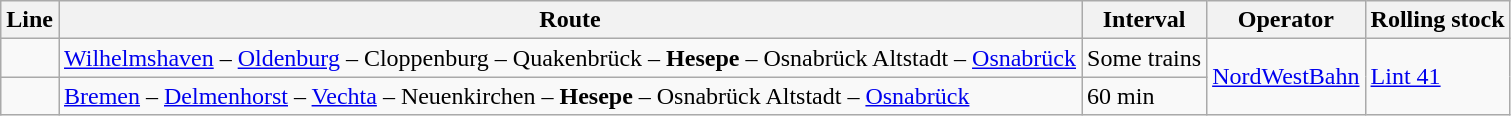<table class="wikitable">
<tr>
<th>Line</th>
<th>Route</th>
<th>Interval</th>
<th>Operator</th>
<th>Rolling stock</th>
</tr>
<tr>
<td></td>
<td><a href='#'>Wilhelmshaven</a> –  <a href='#'>Oldenburg</a> – Cloppenburg – Quakenbrück – <strong>Hesepe</strong> –  Osnabrück Altstadt – <a href='#'>Osnabrück</a></td>
<td>Some trains</td>
<td rowspan="2"><a href='#'>NordWestBahn</a></td>
<td rowspan="2"><a href='#'>Lint 41</a></td>
</tr>
<tr>
<td></td>
<td><a href='#'>Bremen</a> – <a href='#'>Delmenhorst</a> – <a href='#'>Vechta</a> – Neuenkirchen – <strong>Hesepe</strong> – Osnabrück Altstadt – <a href='#'>Osnabrück</a></td>
<td>60 min</td>
</tr>
</table>
